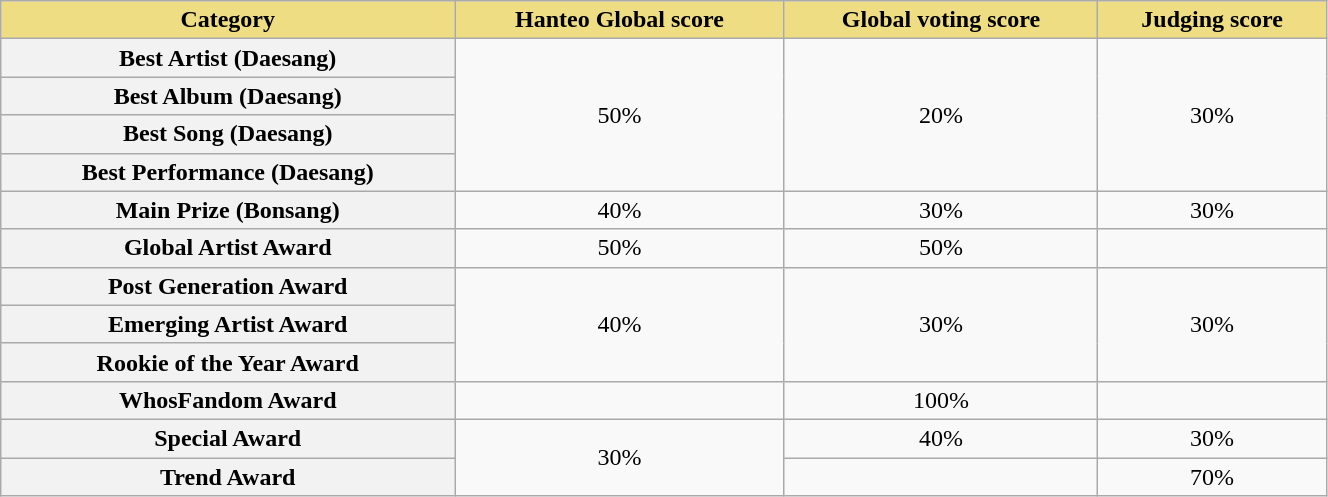<table class="wikitable" style="text-align:center; width:70%">
<tr>
<th scope="col" style="background:#EEDD82">Category</th>
<th scope="col" style="background:#EEDD82">Hanteo Global score</th>
<th scope="col" style="background:#EEDD82">Global voting score</th>
<th scope="col" style="background:#EEDD82">Judging score</th>
</tr>
<tr>
<th scope="col">Best Artist (Daesang)</th>
<td rowspan="4">50%</td>
<td rowspan="4">20%</td>
<td rowspan="4">30%</td>
</tr>
<tr>
<th scope="col">Best Album (Daesang)</th>
</tr>
<tr>
<th scope="col">Best Song (Daesang)</th>
</tr>
<tr>
<th scope="col">Best Performance (Daesang)</th>
</tr>
<tr>
<th scope="col">Main Prize (Bonsang)</th>
<td>40%</td>
<td>30%</td>
<td>30%</td>
</tr>
<tr>
<th scope="col">Global Artist Award</th>
<td>50%</td>
<td>50%</td>
<td></td>
</tr>
<tr>
<th scope="col">Post Generation Award</th>
<td rowspan="3">40%</td>
<td rowspan="3">30%</td>
<td rowspan="3">30%</td>
</tr>
<tr>
<th scope="col">Emerging Artist Award</th>
</tr>
<tr>
<th scope="col">Rookie of the Year Award</th>
</tr>
<tr>
<th scope="col">WhosFandom Award</th>
<td></td>
<td>100%</td>
<td></td>
</tr>
<tr>
<th scope="col">Special Award</th>
<td rowspan="2">30%</td>
<td>40%</td>
<td>30%</td>
</tr>
<tr>
<th scope="col">Trend Award</th>
<td></td>
<td>70%</td>
</tr>
</table>
